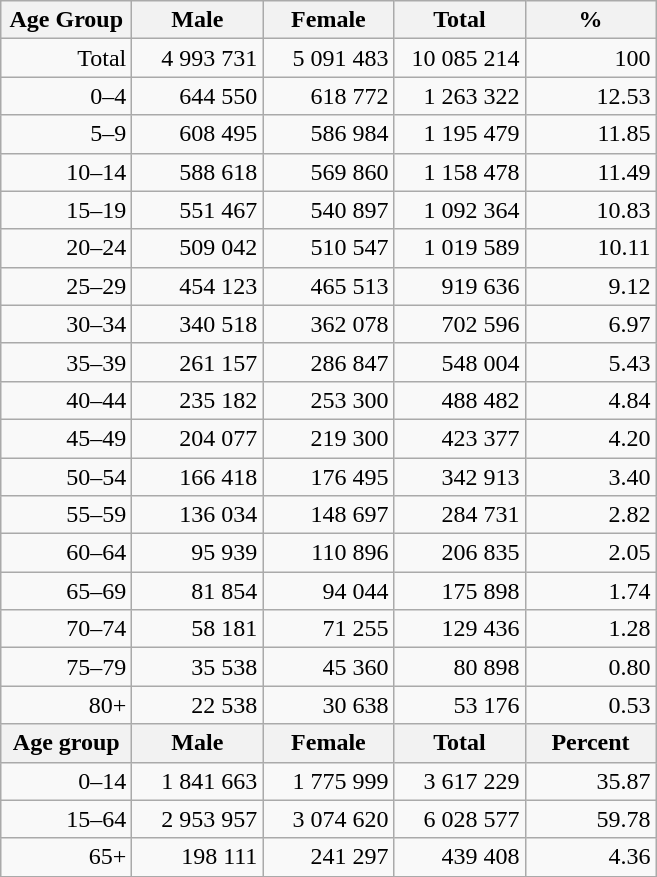<table class="wikitable">
<tr>
<th width="80">Age Group</th>
<th width="80">Male</th>
<th width="80">Female</th>
<th width="80">Total</th>
<th width="80">%</th>
</tr>
<tr>
<td align="right">Total</td>
<td align="right">4 993 731</td>
<td align="right">5 091 483</td>
<td align="right">10 085 214</td>
<td align="right">100</td>
</tr>
<tr>
<td align="right">0–4</td>
<td align="right">644 550</td>
<td align="right">618 772</td>
<td align="right">1 263 322</td>
<td align="right">12.53</td>
</tr>
<tr>
<td align="right">5–9</td>
<td align="right">608 495</td>
<td align="right">586 984</td>
<td align="right">1 195 479</td>
<td align="right">11.85</td>
</tr>
<tr>
<td align="right">10–14</td>
<td align="right">588 618</td>
<td align="right">569 860</td>
<td align="right">1 158 478</td>
<td align="right">11.49</td>
</tr>
<tr>
<td align="right">15–19</td>
<td align="right">551 467</td>
<td align="right">540 897</td>
<td align="right">1 092 364</td>
<td align="right">10.83</td>
</tr>
<tr>
<td align="right">20–24</td>
<td align="right">509 042</td>
<td align="right">510 547</td>
<td align="right">1 019 589</td>
<td align="right">10.11</td>
</tr>
<tr>
<td align="right">25–29</td>
<td align="right">454 123</td>
<td align="right">465 513</td>
<td align="right">919 636</td>
<td align="right">9.12</td>
</tr>
<tr>
<td align="right">30–34</td>
<td align="right">340 518</td>
<td align="right">362 078</td>
<td align="right">702 596</td>
<td align="right">6.97</td>
</tr>
<tr>
<td align="right">35–39</td>
<td align="right">261 157</td>
<td align="right">286 847</td>
<td align="right">548 004</td>
<td align="right">5.43</td>
</tr>
<tr>
<td align="right">40–44</td>
<td align="right">235 182</td>
<td align="right">253 300</td>
<td align="right">488 482</td>
<td align="right">4.84</td>
</tr>
<tr>
<td align="right">45–49</td>
<td align="right">204 077</td>
<td align="right">219 300</td>
<td align="right">423 377</td>
<td align="right">4.20</td>
</tr>
<tr>
<td align="right">50–54</td>
<td align="right">166 418</td>
<td align="right">176 495</td>
<td align="right">342 913</td>
<td align="right">3.40</td>
</tr>
<tr>
<td align="right">55–59</td>
<td align="right">136 034</td>
<td align="right">148 697</td>
<td align="right">284 731</td>
<td align="right">2.82</td>
</tr>
<tr>
<td align="right">60–64</td>
<td align="right">95 939</td>
<td align="right">110 896</td>
<td align="right">206 835</td>
<td align="right">2.05</td>
</tr>
<tr>
<td align="right">65–69</td>
<td align="right">81 854</td>
<td align="right">94 044</td>
<td align="right">175 898</td>
<td align="right">1.74</td>
</tr>
<tr>
<td align="right">70–74</td>
<td align="right">58 181</td>
<td align="right">71 255</td>
<td align="right">129 436</td>
<td align="right">1.28</td>
</tr>
<tr>
<td align="right">75–79</td>
<td align="right">35 538</td>
<td align="right">45 360</td>
<td align="right">80 898</td>
<td align="right">0.80</td>
</tr>
<tr>
<td align="right">80+</td>
<td align="right">22 538</td>
<td align="right">30 638</td>
<td align="right">53 176</td>
<td align="right">0.53</td>
</tr>
<tr>
<th width="50">Age group</th>
<th width="80">Male</th>
<th width="80">Female</th>
<th width="80">Total</th>
<th width="50">Percent</th>
</tr>
<tr>
<td align="right">0–14</td>
<td align="right">1 841 663</td>
<td align="right">1 775 999</td>
<td align="right">3 617 229</td>
<td align="right">35.87</td>
</tr>
<tr>
<td align="right">15–64</td>
<td align="right">2 953 957</td>
<td align="right">3 074 620</td>
<td align="right">6 028 577</td>
<td align="right">59.78</td>
</tr>
<tr>
<td align="right">65+</td>
<td align="right">198 111</td>
<td align="right">241 297</td>
<td align="right">439 408</td>
<td align="right">4.36</td>
</tr>
<tr>
</tr>
</table>
